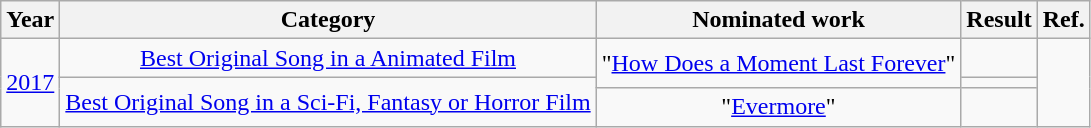<table class="wikitable plainrowheaders" style="text-align:center;">
<tr>
<th>Year</th>
<th>Category</th>
<th>Nominated work</th>
<th>Result</th>
<th>Ref.</th>
</tr>
<tr>
<td rowspan="3"><a href='#'>2017</a></td>
<td><a href='#'>Best Original Song in a Animated Film</a></td>
<td rowspan="2">"<a href='#'>How Does a Moment Last Forever</a>" </td>
<td></td>
<td rowspan="3"></td>
</tr>
<tr>
<td rowspan="2"><a href='#'>Best Original Song in a Sci-Fi, Fantasy or Horror Film</a></td>
<td></td>
</tr>
<tr>
<td>"<a href='#'>Evermore</a>" </td>
<td></td>
</tr>
</table>
